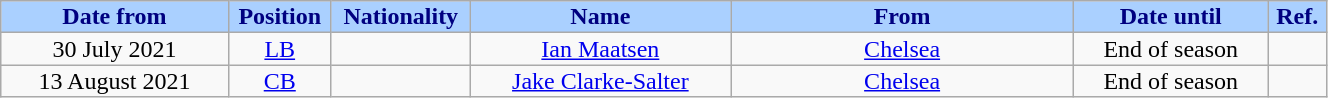<table class="wikitable sortable alternance" style="font-size:100%; text-align:center; line-height:14px; width:70%;">
<tr>
<th style="background:#AAD0FF; color:#000080; width:130px;">Date from</th>
<th style="background:#AAD0FF; color:#000080; width:50px;">Position</th>
<th style="background:#AAD0FF; color:#000080; width:50px;">Nationality</th>
<th style="background:#AAD0FF; color:#000080; width:150px;">Name</th>
<th style="background:#AAD0FF; color:#000080; width:200px;">From</th>
<th style="background:#AAD0FF; color:#000080; width:110px;">Date until</th>
<th style="background:#AAD0FF; color:#000080; width:25px;">Ref.</th>
</tr>
<tr>
<td>30 July 2021</td>
<td><a href='#'>LB</a></td>
<td></td>
<td><a href='#'>Ian Maatsen</a></td>
<td> <a href='#'>Chelsea</a></td>
<td>End of season</td>
<td></td>
</tr>
<tr>
<td>13 August 2021</td>
<td><a href='#'>CB</a></td>
<td></td>
<td><a href='#'>Jake Clarke-Salter</a></td>
<td> <a href='#'>Chelsea</a></td>
<td>End of season</td>
<td></td>
</tr>
</table>
